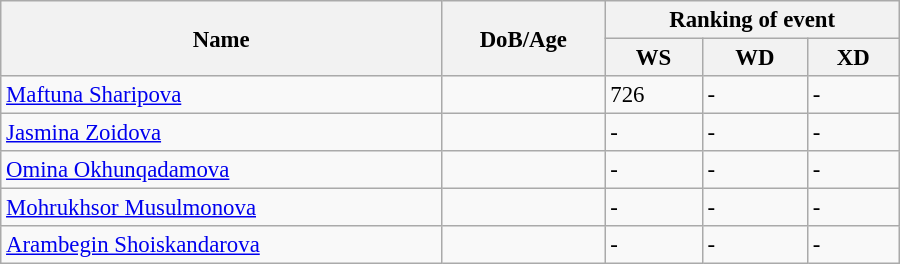<table class="wikitable" style="width:600px; font-size:95%;">
<tr>
<th rowspan="2" align="left">Name</th>
<th rowspan="2" align="left">DoB/Age</th>
<th colspan="3" align="center">Ranking of event</th>
</tr>
<tr>
<th align="center">WS</th>
<th>WD</th>
<th align="center">XD</th>
</tr>
<tr>
<td><a href='#'>Maftuna Sharipova</a></td>
<td></td>
<td>726</td>
<td>-</td>
<td>-</td>
</tr>
<tr>
<td><a href='#'>Jasmina Zoidova</a></td>
<td></td>
<td>-</td>
<td>-</td>
<td>-</td>
</tr>
<tr>
<td><a href='#'>Omina Okhunqadamova</a></td>
<td></td>
<td>-</td>
<td>-</td>
<td>-</td>
</tr>
<tr>
<td><a href='#'>Mohrukhsor Musulmonova</a></td>
<td></td>
<td>-</td>
<td>-</td>
<td>-</td>
</tr>
<tr>
<td><a href='#'>Arambegin Shoiskandarova</a></td>
<td></td>
<td>-</td>
<td>-</td>
<td>-</td>
</tr>
</table>
